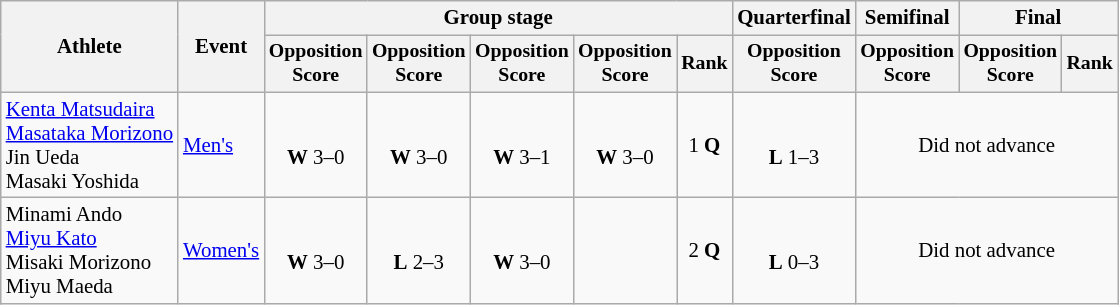<table class=wikitable style=font-size:87%;text-align:center>
<tr>
<th rowspan="2">Athlete</th>
<th rowspan="2">Event</th>
<th colspan="5">Group stage</th>
<th>Quarterfinal</th>
<th>Semifinal</th>
<th colspan="2">Final</th>
</tr>
<tr style="font-size:95%">
<th>Opposition<br>Score</th>
<th>Opposition<br>Score</th>
<th>Opposition<br>Score</th>
<th>Opposition<br>Score</th>
<th>Rank</th>
<th>Opposition<br>Score</th>
<th>Opposition<br>Score</th>
<th>Opposition<br>Score</th>
<th>Rank</th>
</tr>
<tr>
<td style="text-align:left"><a href='#'>Kenta Matsudaira</a><br><a href='#'>Masataka Morizono</a><br>Jin Ueda<br>Masaki Yoshida</td>
<td style="text-align:left"><a href='#'>Men's</a></td>
<td><br><strong>W</strong> 3–0</td>
<td><br><strong>W</strong> 3–0</td>
<td><br><strong>W</strong> 3–1</td>
<td><br><strong>W</strong> 3–0</td>
<td>1 <strong>Q</strong></td>
<td><br><strong>L</strong> 1–3</td>
<td colspan=3>Did not advance</td>
</tr>
<tr>
<td style="text-align:left">Minami Ando<br><a href='#'>Miyu Kato</a><br>Misaki Morizono<br>Miyu Maeda</td>
<td style="text-align:left"><a href='#'>Women's</a></td>
<td><br><strong>W</strong> 3–0</td>
<td><br><strong>L</strong> 2–3</td>
<td><br><strong>W</strong> 3–0</td>
<td></td>
<td>2 <strong>Q</strong></td>
<td><br><strong>L</strong> 0–3</td>
<td colspan=3>Did not advance</td>
</tr>
</table>
